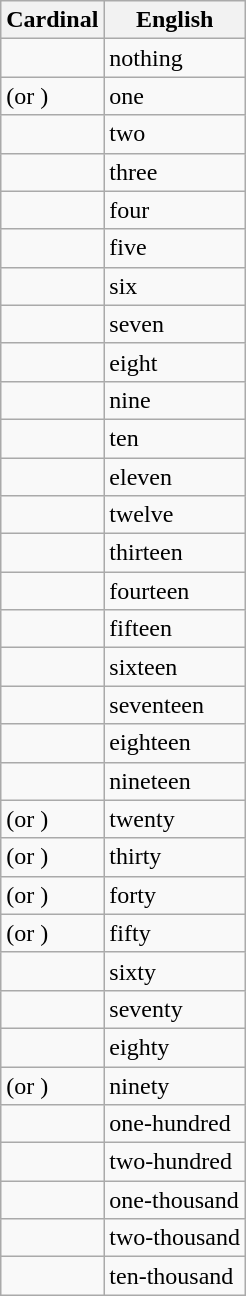<table class="wikitable">
<tr>
<th>Cardinal</th>
<th>English</th>
</tr>
<tr>
<td></td>
<td>nothing</td>
</tr>
<tr>
<td> (or )</td>
<td>one</td>
</tr>
<tr>
<td></td>
<td>two</td>
</tr>
<tr>
<td></td>
<td>three</td>
</tr>
<tr>
<td></td>
<td>four</td>
</tr>
<tr>
<td></td>
<td>five</td>
</tr>
<tr>
<td></td>
<td>six</td>
</tr>
<tr>
<td></td>
<td>seven</td>
</tr>
<tr>
<td></td>
<td>eight</td>
</tr>
<tr>
<td></td>
<td>nine</td>
</tr>
<tr>
<td></td>
<td>ten</td>
</tr>
<tr>
<td></td>
<td>eleven</td>
</tr>
<tr>
<td></td>
<td>twelve</td>
</tr>
<tr>
<td></td>
<td>thirteen</td>
</tr>
<tr>
<td></td>
<td>fourteen</td>
</tr>
<tr>
<td></td>
<td>fifteen</td>
</tr>
<tr>
<td></td>
<td>sixteen</td>
</tr>
<tr>
<td></td>
<td>seventeen</td>
</tr>
<tr>
<td></td>
<td>eighteen</td>
</tr>
<tr>
<td></td>
<td>nineteen</td>
</tr>
<tr>
<td> (or )</td>
<td>twenty</td>
</tr>
<tr>
<td> (or )</td>
<td>thirty</td>
</tr>
<tr>
<td> (or )</td>
<td>forty</td>
</tr>
<tr>
<td> (or )</td>
<td>fifty</td>
</tr>
<tr>
<td></td>
<td>sixty</td>
</tr>
<tr>
<td></td>
<td>seventy</td>
</tr>
<tr>
<td></td>
<td>eighty</td>
</tr>
<tr>
<td> (or )</td>
<td>ninety</td>
</tr>
<tr>
<td></td>
<td>one-hundred</td>
</tr>
<tr>
<td></td>
<td>two-hundred</td>
</tr>
<tr>
<td></td>
<td>one-thousand</td>
</tr>
<tr>
<td></td>
<td>two-thousand</td>
</tr>
<tr>
<td></td>
<td>ten-thousand</td>
</tr>
</table>
